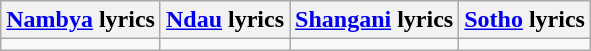<table class="wikitable">
<tr>
<th><a href='#'>Nambya</a> lyrics</th>
<th><a href='#'>Ndau</a> lyrics</th>
<th><a href='#'>Shangani</a> lyrics</th>
<th><a href='#'>Sotho</a> lyrics</th>
</tr>
<tr style="vertical-align:top; white-space:nowrap;">
<td></td>
<td></td>
<td></td>
<td></td>
</tr>
</table>
